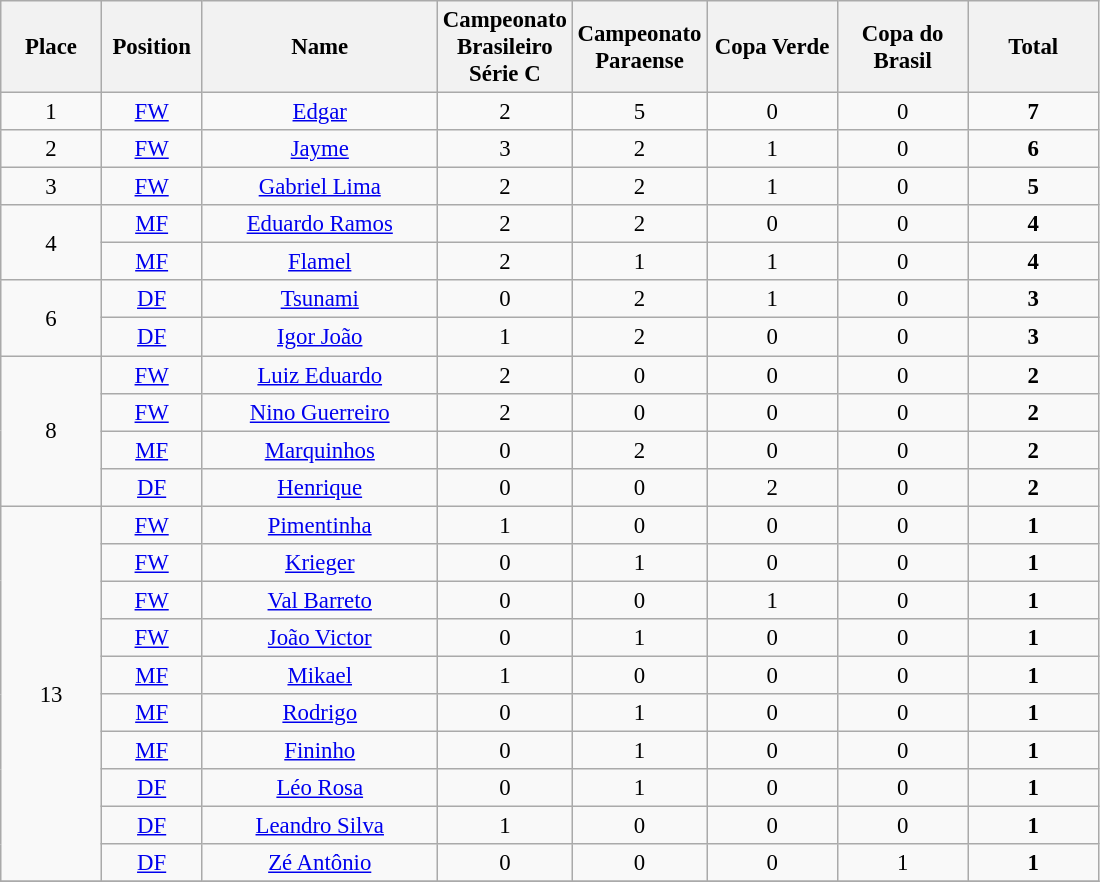<table class="wikitable" style="font-size: 95%; text-align: center;">
<tr>
<th width=60>Place</th>
<th width=60>Position</th>
<th width=150>Name</th>
<th width=80>Campeonato Brasileiro Série C</th>
<th width=80>Campeonato Paraense</th>
<th width=80>Copa Verde</th>
<th width=80>Copa do Brasil</th>
<th width=80><strong>Total</strong></th>
</tr>
<tr>
<td rowspan="1">1</td>
<td><a href='#'>FW</a></td>
<td><a href='#'>Edgar</a></td>
<td>2</td>
<td>5</td>
<td>0</td>
<td>0</td>
<td><strong>7</strong></td>
</tr>
<tr>
<td rowspan="1">2</td>
<td><a href='#'>FW</a></td>
<td><a href='#'>Jayme</a></td>
<td>3</td>
<td>2</td>
<td>1</td>
<td>0</td>
<td><strong>6</strong></td>
</tr>
<tr>
<td rowspan="1">3</td>
<td><a href='#'>FW</a></td>
<td><a href='#'>Gabriel Lima</a></td>
<td>2</td>
<td>2</td>
<td>1</td>
<td>0</td>
<td><strong>5</strong></td>
</tr>
<tr>
<td rowspan="2">4</td>
<td><a href='#'>MF</a></td>
<td><a href='#'>Eduardo Ramos</a></td>
<td>2</td>
<td>2</td>
<td>0</td>
<td>0</td>
<td><strong>4</strong></td>
</tr>
<tr>
<td><a href='#'>MF</a></td>
<td><a href='#'>Flamel</a></td>
<td>2</td>
<td>1</td>
<td>1</td>
<td>0</td>
<td><strong>4</strong></td>
</tr>
<tr>
<td rowspan="2">6</td>
<td><a href='#'>DF</a></td>
<td><a href='#'>Tsunami</a></td>
<td>0</td>
<td>2</td>
<td>1</td>
<td>0</td>
<td><strong>3</strong></td>
</tr>
<tr>
<td><a href='#'>DF</a></td>
<td><a href='#'>Igor João</a></td>
<td>1</td>
<td>2</td>
<td>0</td>
<td>0</td>
<td><strong>3</strong></td>
</tr>
<tr>
<td rowspan="4">8</td>
<td><a href='#'>FW</a></td>
<td><a href='#'>Luiz Eduardo</a></td>
<td>2</td>
<td>0</td>
<td>0</td>
<td>0</td>
<td><strong>2</strong></td>
</tr>
<tr>
<td><a href='#'>FW</a></td>
<td><a href='#'>Nino Guerreiro</a></td>
<td>2</td>
<td>0</td>
<td>0</td>
<td>0</td>
<td><strong>2</strong></td>
</tr>
<tr>
<td><a href='#'>MF</a></td>
<td><a href='#'>Marquinhos</a></td>
<td>0</td>
<td>2</td>
<td>0</td>
<td>0</td>
<td><strong>2</strong></td>
</tr>
<tr>
<td><a href='#'>DF</a></td>
<td><a href='#'>Henrique</a></td>
<td>0</td>
<td>0</td>
<td>2</td>
<td>0</td>
<td><strong>2</strong></td>
</tr>
<tr>
<td rowspan="10">13</td>
<td><a href='#'>FW</a></td>
<td><a href='#'>Pimentinha</a></td>
<td>1</td>
<td>0</td>
<td>0</td>
<td>0</td>
<td><strong>1</strong></td>
</tr>
<tr>
<td><a href='#'>FW</a></td>
<td><a href='#'>Krieger</a></td>
<td>0</td>
<td>1</td>
<td>0</td>
<td>0</td>
<td><strong>1</strong></td>
</tr>
<tr>
<td><a href='#'>FW</a></td>
<td><a href='#'>Val Barreto</a></td>
<td>0</td>
<td>0</td>
<td>1</td>
<td>0</td>
<td><strong>1</strong></td>
</tr>
<tr>
<td><a href='#'>FW</a></td>
<td><a href='#'>João Victor</a></td>
<td>0</td>
<td>1</td>
<td>0</td>
<td>0</td>
<td><strong>1</strong></td>
</tr>
<tr>
<td><a href='#'>MF</a></td>
<td><a href='#'>Mikael</a></td>
<td>1</td>
<td>0</td>
<td>0</td>
<td>0</td>
<td><strong>1</strong></td>
</tr>
<tr>
<td><a href='#'>MF</a></td>
<td><a href='#'>Rodrigo</a></td>
<td>0</td>
<td>1</td>
<td>0</td>
<td>0</td>
<td><strong>1</strong></td>
</tr>
<tr>
<td><a href='#'>MF</a></td>
<td><a href='#'>Fininho</a></td>
<td>0</td>
<td>1</td>
<td>0</td>
<td>0</td>
<td><strong>1</strong></td>
</tr>
<tr>
<td><a href='#'>DF</a></td>
<td><a href='#'>Léo Rosa</a></td>
<td>0</td>
<td>1</td>
<td>0</td>
<td>0</td>
<td><strong>1</strong></td>
</tr>
<tr>
<td><a href='#'>DF</a></td>
<td><a href='#'>Leandro Silva</a></td>
<td>1</td>
<td>0</td>
<td>0</td>
<td>0</td>
<td><strong>1</strong></td>
</tr>
<tr>
<td><a href='#'>DF</a></td>
<td><a href='#'>Zé Antônio</a></td>
<td>0</td>
<td>0</td>
<td>0</td>
<td>1</td>
<td><strong>1</strong></td>
</tr>
<tr>
</tr>
</table>
